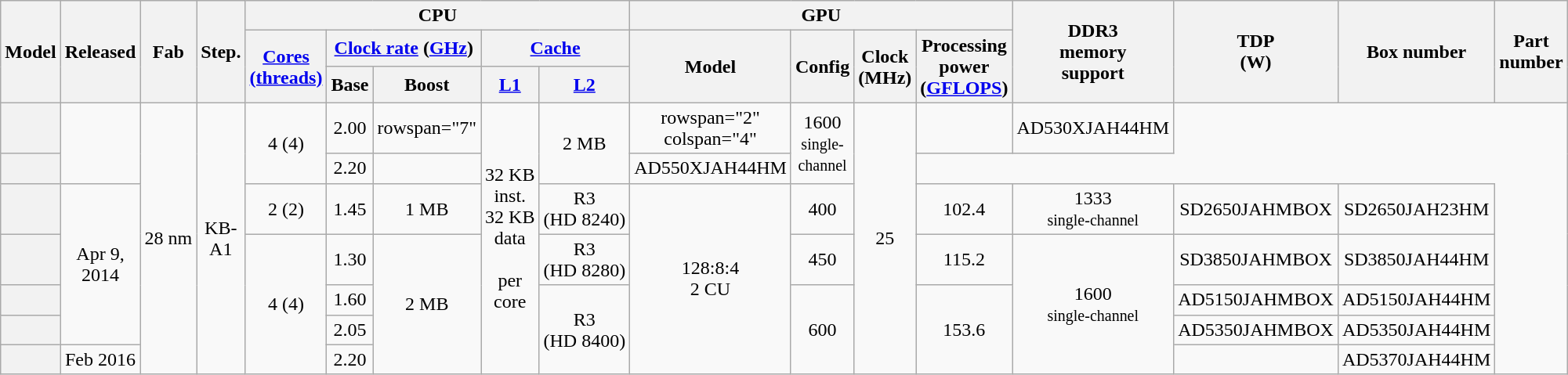<table class="wikitable" style="text-align:center;">
<tr>
<th rowspan="3">Model</th>
<th rowspan="3">Released</th>
<th rowspan="3">Fab</th>
<th rowspan="3">Step.</th>
<th colspan="5">CPU</th>
<th colspan="4">GPU</th>
<th rowspan="3">DDR3<br>memory<br>support</th>
<th rowspan="3">TDP<br>(W)</th>
<th rowspan="3">Box number</th>
<th rowspan="3">Part number</th>
</tr>
<tr>
<th rowspan="2"><a href='#'>Cores</a><br><a href='#'>(threads)</a></th>
<th colspan="2"><a href='#'>Clock rate</a> (<a href='#'>GHz</a>)</th>
<th colspan="2"><a href='#'>Cache</a></th>
<th rowspan="2">Model</th>
<th rowspan="2">Config</th>
<th rowspan="2">Clock<br>(MHz)</th>
<th rowspan="2">Processing<br>power<br>(<a href='#'>GFLOPS</a>)</th>
</tr>
<tr>
<th>Base</th>
<th>Boost</th>
<th><a href='#'>L1</a></th>
<th><a href='#'>L2</a></th>
</tr>
<tr>
<th></th>
<td rowspan="2"></td>
<td rowspan="7">28 nm</td>
<td rowspan="7">KB-A1</td>
<td rowspan="2">4 (4)</td>
<td>2.00</td>
<td>rowspan="7" </td>
<td rowspan="7">32 KB inst.<br>32 KB data<br><br>per core</td>
<td rowspan="2">2 MB</td>
<td>rowspan="2" colspan="4" </td>
<td rowspan="2">1600<br><small>single-channel</small></td>
<td rowspan="7">25</td>
<td></td>
<td>AD530XJAH44HM</td>
</tr>
<tr>
<th></th>
<td>2.20</td>
<td></td>
<td>AD550XJAH44HM</td>
</tr>
<tr>
<th></th>
<td rowspan="4">Apr 9, 2014</td>
<td>2 (2)</td>
<td>1.45</td>
<td>1 MB</td>
<td>R3 (HD 8240)</td>
<td rowspan="5">128:8:4<br>2 CU</td>
<td>400</td>
<td>102.4</td>
<td>1333<br><small>single-channel</small></td>
<td>SD2650JAHMBOX</td>
<td>SD2650JAH23HM</td>
</tr>
<tr>
<th></th>
<td rowspan="4">4 (4)</td>
<td>1.30</td>
<td rowspan="4">2 MB</td>
<td>R3 (HD 8280)</td>
<td>450</td>
<td>115.2</td>
<td rowspan="4">1600<br><small>single-channel</small></td>
<td>SD3850JAHMBOX</td>
<td>SD3850JAH44HM</td>
</tr>
<tr>
<th></th>
<td>1.60</td>
<td rowspan="3">R3 (HD 8400)</td>
<td rowspan="3">600</td>
<td rowspan="3">153.6</td>
<td>AD5150JAHMBOX</td>
<td>AD5150JAH44HM</td>
</tr>
<tr>
<th></th>
<td>2.05</td>
<td>AD5350JAHMBOX</td>
<td>AD5350JAH44HM</td>
</tr>
<tr>
<th></th>
<td>Feb 2016</td>
<td>2.20</td>
<td></td>
<td>AD5370JAH44HM</td>
</tr>
</table>
